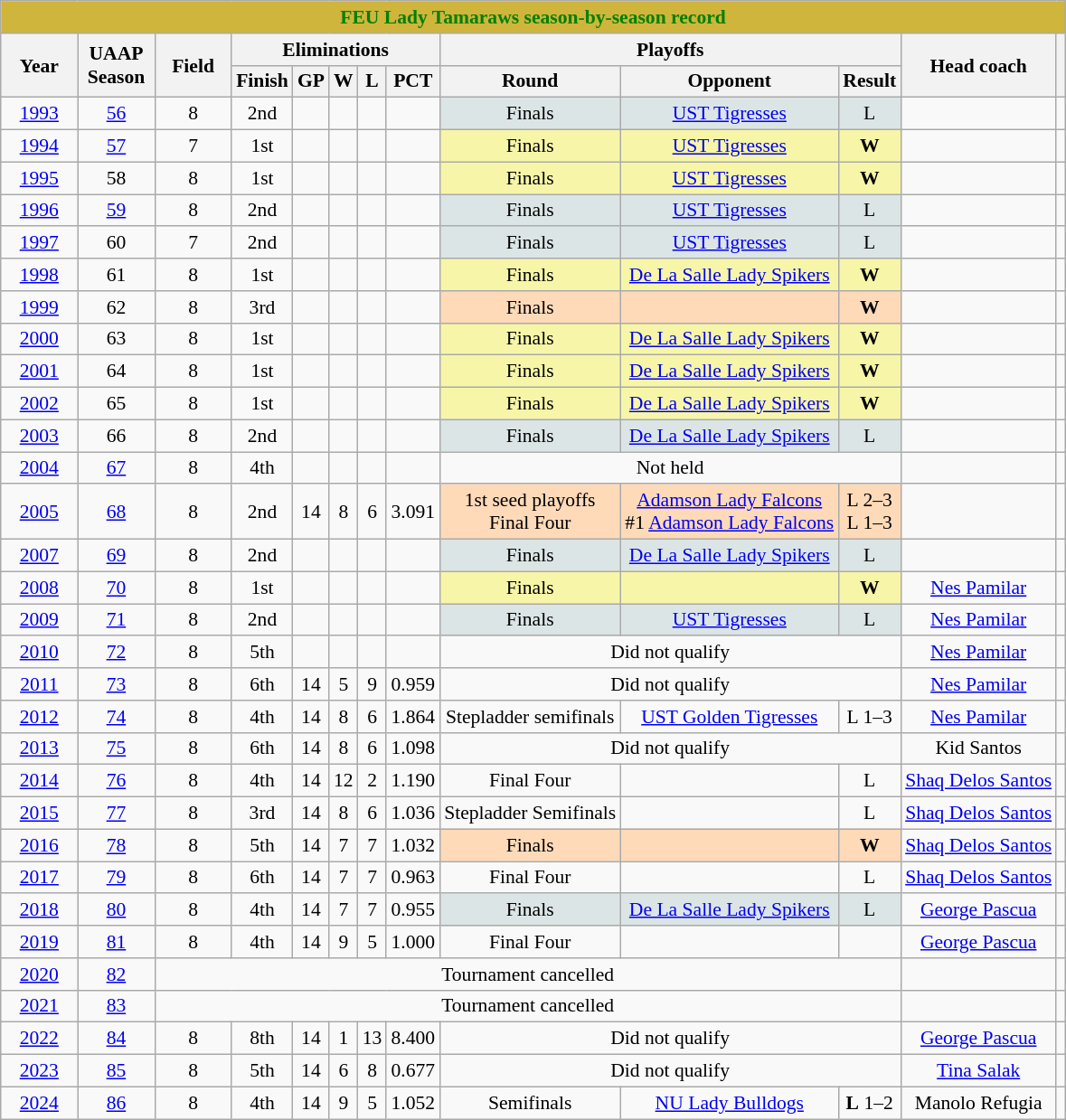<table class=wikitable style="text-align:center; font-size:90%;">
<tr>
<th colspan="13" style= "background: #CFB53B; color: green; text-align: center"><strong>FEU Lady Tamaraws season-by-season record</strong></th>
</tr>
<tr>
<th width=50px rowspan=2>Year</th>
<th width=50px rowspan=2>UAAP Season</th>
<th width=50px rowspan=2>Field</th>
<th colspan=5>Eliminations</th>
<th colspan=3>Playoffs</th>
<th rowspan=2>Head coach</th>
<th rowspan=2></th>
</tr>
<tr>
<th>Finish</th>
<th>GP</th>
<th>W</th>
<th>L</th>
<th>PCT</th>
<th>Round</th>
<th>Opponent</th>
<th>Result</th>
</tr>
<tr align=center>
<td><a href='#'>1993</a></td>
<td><a href='#'>56</a></td>
<td>8</td>
<td>2nd</td>
<td></td>
<td></td>
<td></td>
<td></td>
<td bgcolor=#DCE5E5>Finals</td>
<td bgcolor=#DCE5E5><a href='#'>UST Tigresses</a></td>
<td bgcolor=#DCE5E5>L</td>
<td></td>
<td></td>
</tr>
<tr align=center>
<td><a href='#'>1994</a></td>
<td><a href='#'>57</a></td>
<td>7</td>
<td>1st</td>
<td></td>
<td></td>
<td></td>
<td></td>
<td bgcolor=#F7F6A8>Finals</td>
<td bgcolor=#F7F6A8><a href='#'>UST Tigresses</a></td>
<td bgcolor=#F7F6A8><strong>W</strong></td>
<td></td>
<td></td>
</tr>
<tr align=center>
<td><a href='#'>1995</a></td>
<td>58</td>
<td>8</td>
<td>1st</td>
<td></td>
<td></td>
<td></td>
<td></td>
<td bgcolor=#F7F6A8>Finals</td>
<td bgcolor=#F7F6A8><a href='#'>UST Tigresses</a></td>
<td bgcolor=#F7F6A8><strong>W</strong></td>
<td></td>
<td></td>
</tr>
<tr align=center>
<td><a href='#'>1996</a></td>
<td><a href='#'>59</a></td>
<td>8</td>
<td>2nd</td>
<td></td>
<td></td>
<td></td>
<td></td>
<td bgcolor=#DCE5E5>Finals</td>
<td bgcolor=#DCE5E5><a href='#'>UST Tigresses</a></td>
<td bgcolor=#DCE5E5>L</td>
<td></td>
<td></td>
</tr>
<tr align=center>
<td><a href='#'>1997</a></td>
<td>60</td>
<td>7</td>
<td>2nd</td>
<td></td>
<td></td>
<td></td>
<td></td>
<td bgcolor=#DCE5E5>Finals</td>
<td bgcolor=#DCE5E5><a href='#'>UST Tigresses</a></td>
<td bgcolor=#DCE5E5>L</td>
<td></td>
<td></td>
</tr>
<tr align=center>
<td><a href='#'>1998</a></td>
<td>61</td>
<td>8</td>
<td>1st</td>
<td></td>
<td></td>
<td></td>
<td></td>
<td bgcolor=#F7F6A8>Finals</td>
<td bgcolor=#F7F6A8><a href='#'>De La Salle Lady Spikers</a></td>
<td bgcolor=#F7F6A8><strong>W</strong></td>
<td></td>
<td></td>
</tr>
<tr align=center>
<td><a href='#'>1999</a></td>
<td>62</td>
<td>8</td>
<td>3rd</td>
<td></td>
<td></td>
<td></td>
<td></td>
<td bgcolor=#FFDAB9>Finals</td>
<td bgcolor=#FFDAB9></td>
<td bgcolor=#FFDAB9><strong>W</strong></td>
<td></td>
<td></td>
</tr>
<tr align=center>
<td><a href='#'>2000</a></td>
<td>63</td>
<td>8</td>
<td>1st</td>
<td></td>
<td></td>
<td></td>
<td></td>
<td bgcolor=#F7F6A8>Finals</td>
<td bgcolor=#F7F6A8><a href='#'>De La Salle Lady Spikers</a></td>
<td bgcolor=#F7F6A8><strong>W</strong></td>
<td></td>
<td></td>
</tr>
<tr align=center>
<td><a href='#'>2001</a></td>
<td>64</td>
<td>8</td>
<td>1st</td>
<td></td>
<td></td>
<td></td>
<td></td>
<td bgcolor=#F7F6A8>Finals</td>
<td bgcolor=#F7F6A8><a href='#'>De La Salle Lady Spikers</a></td>
<td bgcolor=#F7F6A8><strong>W</strong></td>
<td></td>
<td></td>
</tr>
<tr align=center>
<td><a href='#'>2002</a></td>
<td>65</td>
<td>8</td>
<td>1st</td>
<td></td>
<td></td>
<td></td>
<td></td>
<td bgcolor=#F7F6A8>Finals</td>
<td bgcolor=#F7F6A8><a href='#'>De La Salle Lady Spikers</a></td>
<td bgcolor=#F7F6A8><strong>W</strong></td>
<td></td>
<td></td>
</tr>
<tr align=center>
<td><a href='#'>2003</a></td>
<td>66</td>
<td>8</td>
<td>2nd</td>
<td></td>
<td></td>
<td></td>
<td></td>
<td bgcolor=#DCE5E5>Finals</td>
<td bgcolor=#DCE5E5><a href='#'>De La Salle Lady Spikers</a></td>
<td bgcolor=#DCE5E5>L</td>
<td></td>
<td></td>
</tr>
<tr align=center>
<td><a href='#'>2004</a></td>
<td><a href='#'>67</a></td>
<td>8</td>
<td>4th</td>
<td></td>
<td></td>
<td></td>
<td></td>
<td colspan=3>Not held</td>
<td></td>
<td></td>
</tr>
<tr align=center>
<td><a href='#'>2005</a></td>
<td><a href='#'>68</a></td>
<td>8</td>
<td>2nd</td>
<td>14</td>
<td>8</td>
<td>6</td>
<td>3.091</td>
<td bgcolor=#FFDAB9>1st seed playoffs<br>Final Four</td>
<td bgcolor=#FFDAB9><a href='#'>Adamson Lady Falcons</a><br>#1 <a href='#'>Adamson Lady Falcons</a></td>
<td bgcolor=#FFDAB9>L 2–3<br>L 1–3</td>
<td></td>
<td></td>
</tr>
<tr align=center>
<td><a href='#'>2007</a></td>
<td><a href='#'>69</a></td>
<td>8</td>
<td>2nd</td>
<td></td>
<td></td>
<td></td>
<td></td>
<td bgcolor=#DCE5E5>Finals</td>
<td bgcolor=#DCE5E5><a href='#'>De La Salle Lady Spikers</a></td>
<td bgcolor=#DCE5E5>L</td>
<td></td>
<td></td>
</tr>
<tr align=center>
<td><a href='#'>2008</a></td>
<td><a href='#'>70</a></td>
<td>8</td>
<td>1st</td>
<td></td>
<td></td>
<td></td>
<td></td>
<td bgcolor=#F7F6A8>Finals</td>
<td bgcolor=#F7F6A8></td>
<td bgcolor=#F7F6A8><strong>W</strong></td>
<td><a href='#'>Nes Pamilar</a></td>
<td></td>
</tr>
<tr align=center>
<td><a href='#'>2009</a></td>
<td><a href='#'>71</a></td>
<td>8</td>
<td>2nd</td>
<td></td>
<td></td>
<td></td>
<td></td>
<td bgcolor=#DCE5E5>Finals</td>
<td bgcolor=#DCE5E5><a href='#'>UST Tigresses</a></td>
<td bgcolor=#DCE5E5>L</td>
<td><a href='#'>Nes Pamilar</a></td>
<td></td>
</tr>
<tr align=center>
<td><a href='#'>2010</a></td>
<td><a href='#'>72</a></td>
<td>8</td>
<td>5th</td>
<td></td>
<td></td>
<td></td>
<td></td>
<td colspan="3">Did not qualify</td>
<td><a href='#'>Nes Pamilar</a></td>
<td></td>
</tr>
<tr align=center>
<td><a href='#'>2011</a></td>
<td><a href='#'>73</a></td>
<td>8</td>
<td>6th</td>
<td>14</td>
<td>5</td>
<td>9</td>
<td>0.959</td>
<td colspan="3">Did not qualify</td>
<td><a href='#'>Nes Pamilar</a></td>
<td></td>
</tr>
<tr align=center>
<td><a href='#'>2012</a></td>
<td><a href='#'>74</a></td>
<td>8</td>
<td>4th</td>
<td>14</td>
<td>8</td>
<td>6</td>
<td>1.864</td>
<td>Stepladder semifinals</td>
<td><a href='#'>UST Golden Tigresses</a></td>
<td>L 1–3</td>
<td><a href='#'>Nes Pamilar</a></td>
<td></td>
</tr>
<tr align=center>
<td><a href='#'>2013</a></td>
<td><a href='#'>75</a></td>
<td>8</td>
<td>6th</td>
<td>14</td>
<td>8</td>
<td>6</td>
<td>1.098</td>
<td colspan="3">Did not qualify</td>
<td>Kid Santos</td>
<td></td>
</tr>
<tr align=center>
<td><a href='#'>2014</a></td>
<td><a href='#'>76</a></td>
<td>8</td>
<td>4th</td>
<td>14</td>
<td>12</td>
<td>2</td>
<td>1.190</td>
<td>Final Four</td>
<td></td>
<td>L</td>
<td><a href='#'>Shaq Delos Santos</a></td>
<td></td>
</tr>
<tr align=center>
<td><a href='#'>2015</a></td>
<td><a href='#'>77</a></td>
<td>8</td>
<td>3rd</td>
<td>14</td>
<td>8</td>
<td>6</td>
<td>1.036</td>
<td>Stepladder Semifinals</td>
<td></td>
<td>L</td>
<td><a href='#'>Shaq Delos Santos</a></td>
<td></td>
</tr>
<tr align=center>
<td><a href='#'>2016</a></td>
<td><a href='#'>78</a></td>
<td>8</td>
<td>5th</td>
<td>14</td>
<td>7</td>
<td>7</td>
<td>1.032</td>
<td bgcolor=#FFDAB9>Finals</td>
<td bgcolor=#FFDAB9></td>
<td bgcolor=#FFDAB9><strong>W</strong></td>
<td><a href='#'>Shaq Delos Santos</a></td>
<td></td>
</tr>
<tr align=center>
<td><a href='#'>2017</a></td>
<td><a href='#'>79</a></td>
<td>8</td>
<td>6th</td>
<td>14</td>
<td>7</td>
<td>7</td>
<td>0.963</td>
<td>Final Four</td>
<td></td>
<td>L</td>
<td><a href='#'>Shaq Delos Santos</a></td>
<td></td>
</tr>
<tr align=center>
<td><a href='#'>2018</a></td>
<td><a href='#'>80</a></td>
<td>8</td>
<td>4th</td>
<td>14</td>
<td>7</td>
<td>7</td>
<td>0.955</td>
<td bgcolor=#DCE5E5>Finals</td>
<td bgcolor=#DCE5E5><a href='#'>De La Salle Lady Spikers</a></td>
<td bgcolor=#DCE5E5>L</td>
<td><a href='#'>George Pascua</a></td>
<td></td>
</tr>
<tr align=center>
<td><a href='#'>2019</a></td>
<td><a href='#'>81</a></td>
<td>8</td>
<td>4th</td>
<td>14</td>
<td>9</td>
<td>5</td>
<td>1.000</td>
<td>Final Four</td>
<td></td>
<td></td>
<td><a href='#'>George Pascua</a></td>
<td></td>
</tr>
<tr align=center>
<td><a href='#'>2020</a></td>
<td><a href='#'>82</a></td>
<td colspan="9">Tournament cancelled</td>
<td></td>
<td></td>
</tr>
<tr align=center>
<td><a href='#'>2021</a></td>
<td><a href='#'>83</a></td>
<td colspan="9">Tournament cancelled</td>
<td></td>
<td></td>
</tr>
<tr align=center>
<td><a href='#'>2022</a></td>
<td><a href='#'>84</a></td>
<td>8</td>
<td>8th</td>
<td>14</td>
<td>1</td>
<td>13</td>
<td>8.400</td>
<td colspan=3>Did not qualify</td>
<td><a href='#'>George Pascua</a></td>
<td></td>
</tr>
<tr align=center>
<td><a href='#'>2023</a></td>
<td><a href='#'>85</a></td>
<td>8</td>
<td>5th</td>
<td>14</td>
<td>6</td>
<td>8</td>
<td>0.677</td>
<td colspan=3>Did not qualify</td>
<td><a href='#'>Tina Salak</a></td>
<td></td>
</tr>
<tr align=center>
<td><a href='#'>2024</a></td>
<td><a href='#'>86</a></td>
<td>8</td>
<td>4th</td>
<td>14</td>
<td>9</td>
<td>5</td>
<td>1.052</td>
<td>Semifinals</td>
<td><a href='#'>NU Lady Bulldogs</a></td>
<td><strong>L</strong> 1–2</td>
<td>Manolo Refugia</td>
<td></td>
</tr>
</table>
